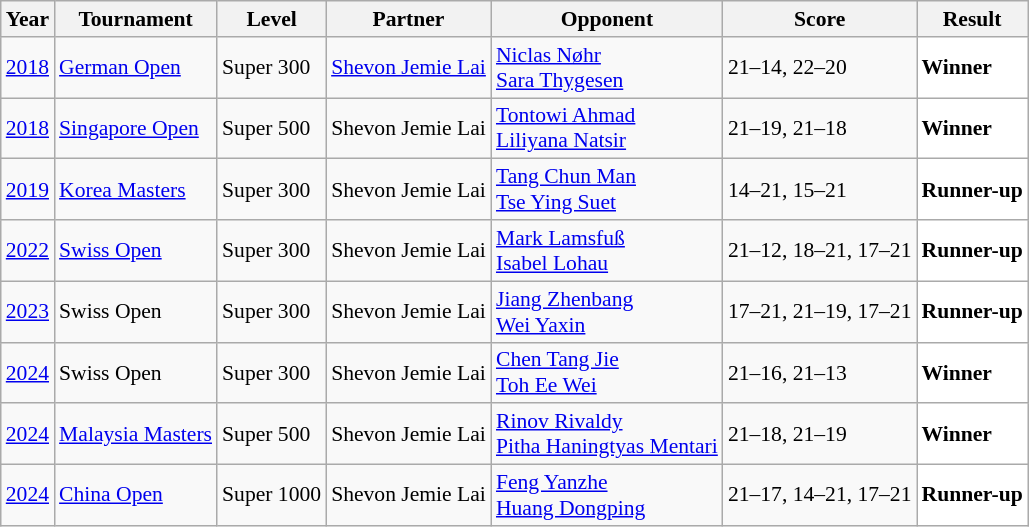<table class="sortable wikitable" style="font-size: 90%;">
<tr>
<th>Year</th>
<th>Tournament</th>
<th>Level</th>
<th>Partner</th>
<th>Opponent</th>
<th>Score</th>
<th>Result</th>
</tr>
<tr>
<td align="center"><a href='#'>2018</a></td>
<td align="left"><a href='#'>German Open</a></td>
<td align="left">Super 300</td>
<td align="left"> <a href='#'>Shevon Jemie Lai</a></td>
<td align="left"> <a href='#'>Niclas Nøhr</a><br> <a href='#'>Sara Thygesen</a></td>
<td align="left">21–14, 22–20</td>
<td style="text-align:left; background:white"> <strong>Winner</strong></td>
</tr>
<tr>
<td align="center"><a href='#'>2018</a></td>
<td align="left"><a href='#'>Singapore Open</a></td>
<td align="left">Super 500</td>
<td align="left"> Shevon Jemie Lai</td>
<td align="left"> <a href='#'>Tontowi Ahmad</a><br> <a href='#'>Liliyana Natsir</a></td>
<td align="left">21–19, 21–18</td>
<td style="text-align:left; background:white"> <strong>Winner</strong></td>
</tr>
<tr>
<td align="center"><a href='#'>2019</a></td>
<td align="left"><a href='#'>Korea Masters</a></td>
<td align="left">Super 300</td>
<td align="left"> Shevon Jemie Lai</td>
<td align="left"> <a href='#'>Tang Chun Man</a><br> <a href='#'>Tse Ying Suet</a></td>
<td align="left">14–21, 15–21</td>
<td style="text-align:left; background:white"> <strong>Runner-up</strong></td>
</tr>
<tr>
<td align="center"><a href='#'>2022</a></td>
<td align="left"><a href='#'>Swiss Open</a></td>
<td align="left">Super 300</td>
<td align="left"> Shevon Jemie Lai</td>
<td align="left"> <a href='#'>Mark Lamsfuß</a><br> <a href='#'>Isabel Lohau</a></td>
<td align="left">21–12, 18–21, 17–21</td>
<td style="text-align:left; background:white"> <strong>Runner-up</strong></td>
</tr>
<tr>
<td align="center"><a href='#'>2023</a></td>
<td align="left">Swiss Open</td>
<td align="left">Super 300</td>
<td align="left"> Shevon Jemie Lai</td>
<td align="left"> <a href='#'>Jiang Zhenbang</a><br> <a href='#'>Wei Yaxin</a></td>
<td align="left">17–21, 21–19, 17–21</td>
<td style="text-align:left; background:white"> <strong>Runner-up</strong></td>
</tr>
<tr>
<td align="center"><a href='#'>2024</a></td>
<td align="left">Swiss Open</td>
<td align="left">Super 300</td>
<td align="left"> Shevon Jemie Lai</td>
<td align="left"> <a href='#'>Chen Tang Jie</a><br> <a href='#'>Toh Ee Wei</a></td>
<td align="left">21–16, 21–13</td>
<td style="text-align:left; background:white"> <strong>Winner</strong></td>
</tr>
<tr>
<td align="center"><a href='#'>2024</a></td>
<td align="left"><a href='#'>Malaysia Masters</a></td>
<td align="left">Super 500</td>
<td align="left"> Shevon Jemie Lai</td>
<td align="left"> <a href='#'>Rinov Rivaldy</a><br> <a href='#'>Pitha Haningtyas Mentari</a></td>
<td align="left">21–18, 21–19</td>
<td style="text-align:left; background:white"> <strong>Winner</strong></td>
</tr>
<tr>
<td align="center"><a href='#'>2024</a></td>
<td align="left"><a href='#'>China Open</a></td>
<td align="left">Super 1000</td>
<td align="left"> Shevon Jemie Lai</td>
<td align="left"> <a href='#'>Feng Yanzhe</a><br> <a href='#'>Huang Dongping</a></td>
<td align="left">21–17, 14–21, 17–21</td>
<td style="text-align:left; background:white"> <strong>Runner-up</strong></td>
</tr>
</table>
